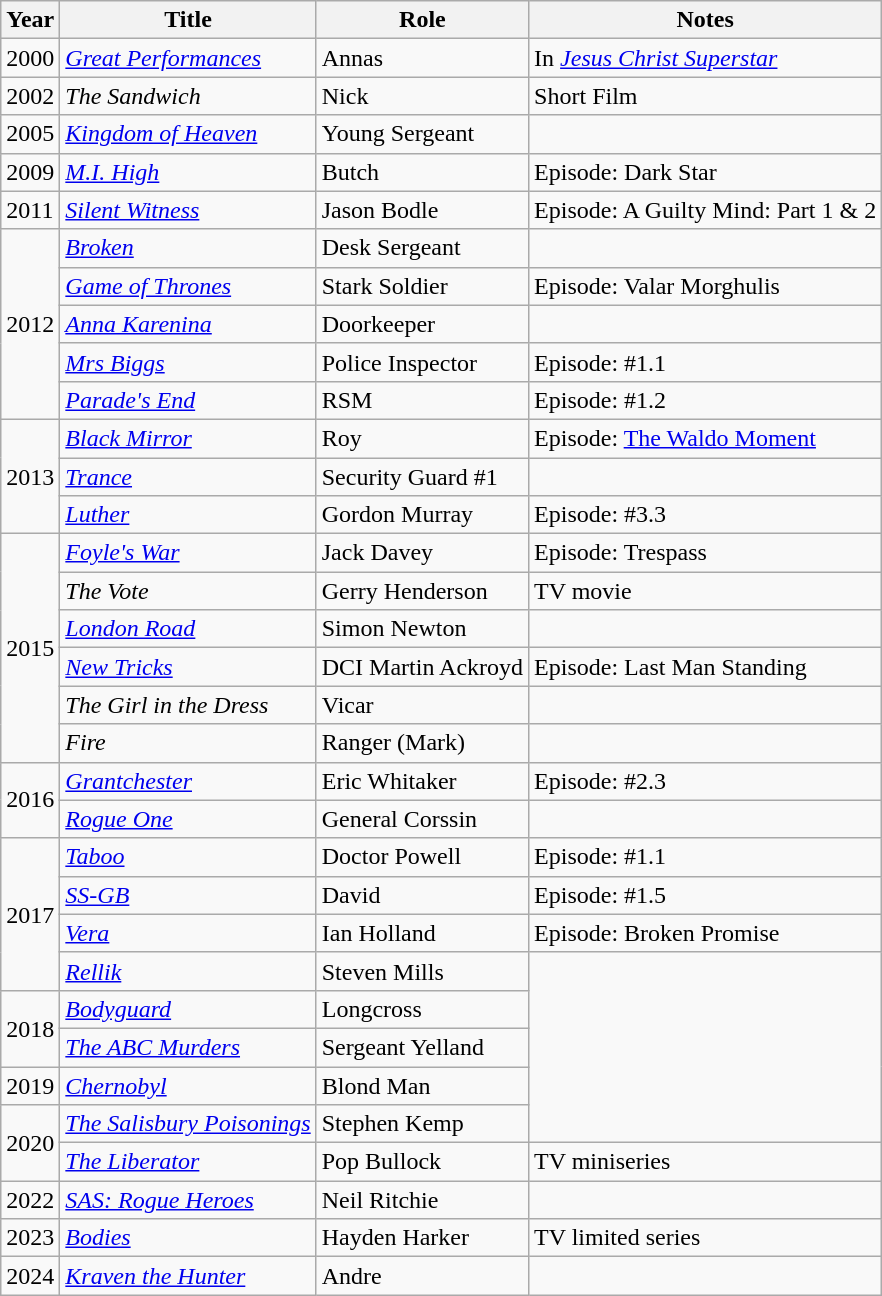<table class="wikitable">
<tr>
<th>Year</th>
<th>Title</th>
<th>Role</th>
<th class="unsortable">Notes</th>
</tr>
<tr>
<td>2000</td>
<td><em><a href='#'>Great Performances</a></em></td>
<td>Annas</td>
<td>In <em><a href='#'>Jesus Christ Superstar</a></em></td>
</tr>
<tr>
<td>2002</td>
<td><em>The Sandwich</em></td>
<td>Nick</td>
<td>Short Film</td>
</tr>
<tr>
<td>2005</td>
<td><em><a href='#'>Kingdom of Heaven</a></em></td>
<td>Young Sergeant</td>
<td></td>
</tr>
<tr>
<td>2009</td>
<td><em><a href='#'>M.I. High</a></em></td>
<td>Butch</td>
<td>Episode: Dark Star</td>
</tr>
<tr>
<td>2011</td>
<td><em><a href='#'>Silent Witness</a></em></td>
<td>Jason Bodle</td>
<td>Episode: A Guilty Mind: Part 1 & 2</td>
</tr>
<tr>
<td rowspan="5">2012</td>
<td><em><a href='#'>Broken</a></em></td>
<td>Desk Sergeant</td>
<td></td>
</tr>
<tr>
<td><em><a href='#'>Game of Thrones</a></em></td>
<td>Stark Soldier</td>
<td>Episode: Valar Morghulis</td>
</tr>
<tr>
<td><em><a href='#'>Anna Karenina</a></em></td>
<td>Doorkeeper</td>
<td></td>
</tr>
<tr>
<td><em><a href='#'>Mrs Biggs</a></em></td>
<td>Police Inspector</td>
<td>Episode: #1.1</td>
</tr>
<tr>
<td><em><a href='#'>Parade's End</a></em></td>
<td>RSM</td>
<td>Episode: #1.2</td>
</tr>
<tr>
<td rowspan="3">2013</td>
<td><em><a href='#'>Black Mirror</a></em></td>
<td>Roy</td>
<td>Episode: <a href='#'>The Waldo Moment</a></td>
</tr>
<tr>
<td><em><a href='#'>Trance</a></em></td>
<td>Security Guard #1</td>
<td></td>
</tr>
<tr>
<td><em><a href='#'>Luther</a></em></td>
<td>Gordon Murray</td>
<td>Episode: #3.3</td>
</tr>
<tr>
<td rowspan="6">2015</td>
<td><em><a href='#'>Foyle's War</a></em></td>
<td>Jack Davey</td>
<td>Episode: Trespass</td>
</tr>
<tr>
<td><em>The Vote</em></td>
<td>Gerry Henderson</td>
<td>TV movie</td>
</tr>
<tr>
<td><em><a href='#'>London Road</a></em></td>
<td>Simon Newton</td>
<td></td>
</tr>
<tr>
<td><em><a href='#'>New Tricks</a></em></td>
<td>DCI Martin Ackroyd</td>
<td>Episode: Last Man Standing</td>
</tr>
<tr>
<td><em>The Girl in the Dress</em></td>
<td>Vicar</td>
<td></td>
</tr>
<tr>
<td><em>Fire</em></td>
<td>Ranger (Mark)</td>
<td></td>
</tr>
<tr>
<td rowspan="2">2016</td>
<td><em><a href='#'>Grantchester</a></em></td>
<td>Eric Whitaker</td>
<td>Episode: #2.3</td>
</tr>
<tr>
<td><em><a href='#'>Rogue One</a></em></td>
<td>General Corssin</td>
<td></td>
</tr>
<tr>
<td rowspan="4">2017</td>
<td><em><a href='#'>Taboo</a></em></td>
<td>Doctor Powell</td>
<td>Episode: #1.1</td>
</tr>
<tr>
<td><em><a href='#'>SS-GB</a></em></td>
<td>David</td>
<td>Episode: #1.5</td>
</tr>
<tr>
<td><em><a href='#'>Vera</a></em></td>
<td>Ian Holland</td>
<td>Episode: Broken Promise</td>
</tr>
<tr>
<td><em><a href='#'>Rellik</a></em></td>
<td>Steven Mills</td>
<td rowspan="5"></td>
</tr>
<tr>
<td rowspan="2">2018</td>
<td><em><a href='#'>Bodyguard</a></em></td>
<td>Longcross</td>
</tr>
<tr>
<td><em><a href='#'>The ABC Murders</a></em></td>
<td>Sergeant Yelland</td>
</tr>
<tr>
<td>2019</td>
<td><em><a href='#'>Chernobyl</a></em></td>
<td>Blond Man</td>
</tr>
<tr>
<td rowspan="2">2020</td>
<td><em><a href='#'>The Salisbury Poisonings</a></em></td>
<td>Stephen Kemp</td>
</tr>
<tr>
<td><em><a href='#'>The Liberator</a></em></td>
<td>Pop Bullock</td>
<td>TV miniseries</td>
</tr>
<tr>
<td>2022</td>
<td><em><a href='#'>SAS: Rogue Heroes</a></em></td>
<td>Neil Ritchie</td>
<td></td>
</tr>
<tr>
<td>2023</td>
<td><em><a href='#'>Bodies</a></em></td>
<td>Hayden Harker</td>
<td>TV limited series</td>
</tr>
<tr>
<td>2024</td>
<td><em><a href='#'>Kraven the Hunter</a></em></td>
<td>Andre</td>
<td></td>
</tr>
</table>
